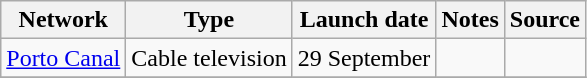<table class="wikitable sortable">
<tr>
<th>Network</th>
<th>Type</th>
<th>Launch date</th>
<th>Notes</th>
<th>Source</th>
</tr>
<tr>
<td><a href='#'>Porto Canal</a></td>
<td>Cable television</td>
<td>29 September</td>
<td></td>
<td></td>
</tr>
<tr>
</tr>
</table>
